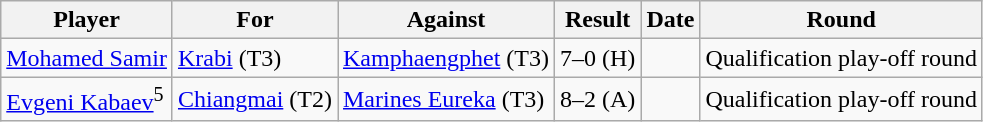<table class="wikitable sortable">
<tr>
<th>Player</th>
<th>For</th>
<th>Against</th>
<th align=center>Result</th>
<th>Date</th>
<th>Round</th>
</tr>
<tr>
<td> <a href='#'>Mohamed Samir</a></td>
<td><a href='#'>Krabi</a> (T3)</td>
<td><a href='#'>Kamphaengphet</a> (T3)</td>
<td>7–0 (H)</td>
<td></td>
<td>Qualification play-off round</td>
</tr>
<tr>
<td> <a href='#'>Evgeni Kabaev</a><sup>5</sup></td>
<td><a href='#'>Chiangmai</a> (T2)</td>
<td><a href='#'>Marines Eureka</a> (T3)</td>
<td>8–2 (A)</td>
<td></td>
<td>Qualification play-off round</td>
</tr>
</table>
